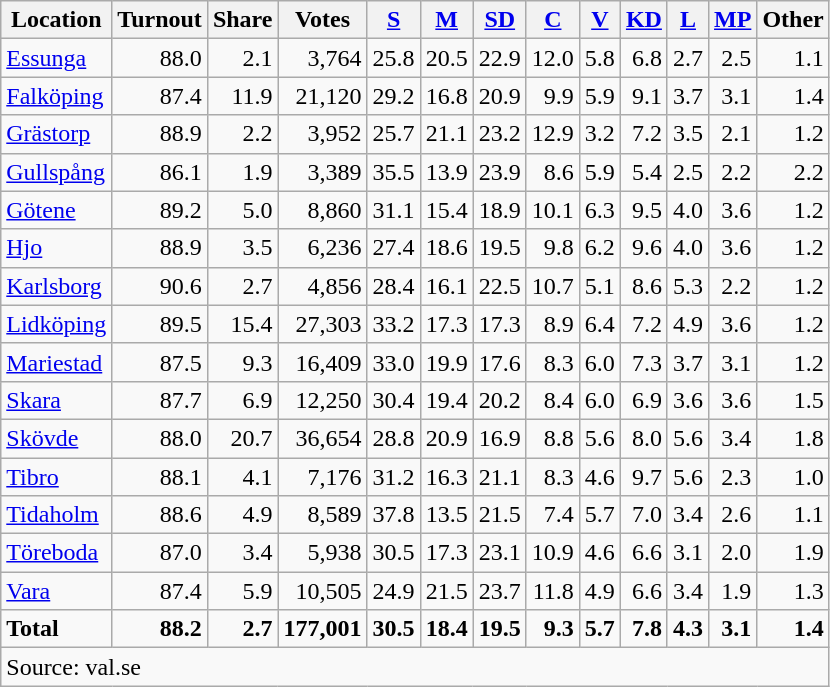<table class="wikitable sortable" style=text-align:right>
<tr>
<th>Location</th>
<th>Turnout</th>
<th>Share</th>
<th>Votes</th>
<th><a href='#'>S</a></th>
<th><a href='#'>M</a></th>
<th><a href='#'>SD</a></th>
<th><a href='#'>C</a></th>
<th><a href='#'>V</a></th>
<th><a href='#'>KD</a></th>
<th><a href='#'>L</a></th>
<th><a href='#'>MP</a></th>
<th>Other</th>
</tr>
<tr>
<td align=left><a href='#'>Essunga</a></td>
<td>88.0</td>
<td>2.1</td>
<td>3,764</td>
<td>25.8</td>
<td>20.5</td>
<td>22.9</td>
<td>12.0</td>
<td>5.8</td>
<td>6.8</td>
<td>2.7</td>
<td>2.5</td>
<td>1.1</td>
</tr>
<tr>
<td align=left><a href='#'>Falköping</a></td>
<td>87.4</td>
<td>11.9</td>
<td>21,120</td>
<td>29.2</td>
<td>16.8</td>
<td>20.9</td>
<td>9.9</td>
<td>5.9</td>
<td>9.1</td>
<td>3.7</td>
<td>3.1</td>
<td>1.4</td>
</tr>
<tr>
<td align=left><a href='#'>Grästorp</a></td>
<td>88.9</td>
<td>2.2</td>
<td>3,952</td>
<td>25.7</td>
<td>21.1</td>
<td>23.2</td>
<td>12.9</td>
<td>3.2</td>
<td>7.2</td>
<td>3.5</td>
<td>2.1</td>
<td>1.2</td>
</tr>
<tr>
<td align=left><a href='#'>Gullspång</a></td>
<td>86.1</td>
<td>1.9</td>
<td>3,389</td>
<td>35.5</td>
<td>13.9</td>
<td>23.9</td>
<td>8.6</td>
<td>5.9</td>
<td>5.4</td>
<td>2.5</td>
<td>2.2</td>
<td>2.2</td>
</tr>
<tr>
<td align=left><a href='#'>Götene</a></td>
<td>89.2</td>
<td>5.0</td>
<td>8,860</td>
<td>31.1</td>
<td>15.4</td>
<td>18.9</td>
<td>10.1</td>
<td>6.3</td>
<td>9.5</td>
<td>4.0</td>
<td>3.6</td>
<td>1.2</td>
</tr>
<tr>
<td align=left><a href='#'>Hjo</a></td>
<td>88.9</td>
<td>3.5</td>
<td>6,236</td>
<td>27.4</td>
<td>18.6</td>
<td>19.5</td>
<td>9.8</td>
<td>6.2</td>
<td>9.6</td>
<td>4.0</td>
<td>3.6</td>
<td>1.2</td>
</tr>
<tr>
<td align=left><a href='#'>Karlsborg</a></td>
<td>90.6</td>
<td>2.7</td>
<td>4,856</td>
<td>28.4</td>
<td>16.1</td>
<td>22.5</td>
<td>10.7</td>
<td>5.1</td>
<td>8.6</td>
<td>5.3</td>
<td>2.2</td>
<td>1.2</td>
</tr>
<tr>
<td align=left><a href='#'>Lidköping</a></td>
<td>89.5</td>
<td>15.4</td>
<td>27,303</td>
<td>33.2</td>
<td>17.3</td>
<td>17.3</td>
<td>8.9</td>
<td>6.4</td>
<td>7.2</td>
<td>4.9</td>
<td>3.6</td>
<td>1.2</td>
</tr>
<tr>
<td align=left><a href='#'>Mariestad</a></td>
<td>87.5</td>
<td>9.3</td>
<td>16,409</td>
<td>33.0</td>
<td>19.9</td>
<td>17.6</td>
<td>8.3</td>
<td>6.0</td>
<td>7.3</td>
<td>3.7</td>
<td>3.1</td>
<td>1.2</td>
</tr>
<tr>
<td align=left><a href='#'>Skara</a></td>
<td>87.7</td>
<td>6.9</td>
<td>12,250</td>
<td>30.4</td>
<td>19.4</td>
<td>20.2</td>
<td>8.4</td>
<td>6.0</td>
<td>6.9</td>
<td>3.6</td>
<td>3.6</td>
<td>1.5</td>
</tr>
<tr>
<td align=left><a href='#'>Skövde</a></td>
<td>88.0</td>
<td>20.7</td>
<td>36,654</td>
<td>28.8</td>
<td>20.9</td>
<td>16.9</td>
<td>8.8</td>
<td>5.6</td>
<td>8.0</td>
<td>5.6</td>
<td>3.4</td>
<td>1.8</td>
</tr>
<tr>
<td align=left><a href='#'>Tibro</a></td>
<td>88.1</td>
<td>4.1</td>
<td>7,176</td>
<td>31.2</td>
<td>16.3</td>
<td>21.1</td>
<td>8.3</td>
<td>4.6</td>
<td>9.7</td>
<td>5.6</td>
<td>2.3</td>
<td>1.0</td>
</tr>
<tr>
<td align=left><a href='#'>Tidaholm</a></td>
<td>88.6</td>
<td>4.9</td>
<td>8,589</td>
<td>37.8</td>
<td>13.5</td>
<td>21.5</td>
<td>7.4</td>
<td>5.7</td>
<td>7.0</td>
<td>3.4</td>
<td>2.6</td>
<td>1.1</td>
</tr>
<tr>
<td align=left><a href='#'>Töreboda</a></td>
<td>87.0</td>
<td>3.4</td>
<td>5,938</td>
<td>30.5</td>
<td>17.3</td>
<td>23.1</td>
<td>10.9</td>
<td>4.6</td>
<td>6.6</td>
<td>3.1</td>
<td>2.0</td>
<td>1.9</td>
</tr>
<tr>
<td align=left><a href='#'>Vara</a></td>
<td>87.4</td>
<td>5.9</td>
<td>10,505</td>
<td>24.9</td>
<td>21.5</td>
<td>23.7</td>
<td>11.8</td>
<td>4.9</td>
<td>6.6</td>
<td>3.4</td>
<td>1.9</td>
<td>1.3</td>
</tr>
<tr>
<td align=left><strong>Total</strong></td>
<td><strong>88.2</strong></td>
<td><strong>2.7</strong></td>
<td><strong>177,001</strong></td>
<td><strong>30.5</strong></td>
<td><strong>18.4</strong></td>
<td><strong>19.5</strong></td>
<td><strong>9.3</strong></td>
<td><strong>5.7</strong></td>
<td><strong>7.8</strong></td>
<td><strong>4.3</strong></td>
<td><strong>3.1</strong></td>
<td><strong>1.4</strong></td>
</tr>
<tr>
<td align=left colspan=13>Source: val.se</td>
</tr>
</table>
